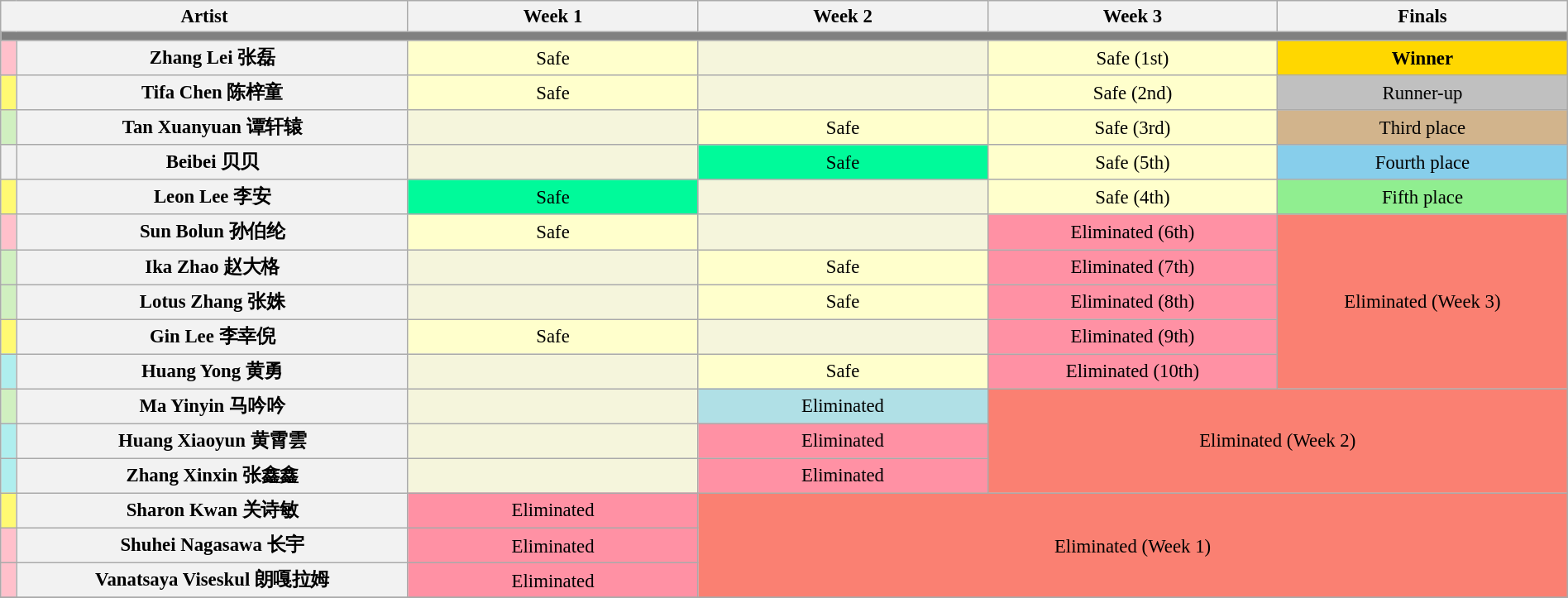<table class="wikitable"  style="text-align:center; font-size:95%; width:100%;">
<tr>
<th colspan="2">Artist</th>
<th style="width:18.5%;">Week 1</th>
<th style="width:18.5%;">Week 2</th>
<th style="width:18.5%;">Week 3</th>
<th style="width:18.5%;">Finals</th>
</tr>
<tr>
<th colspan="6" style="background:gray;"></th>
</tr>
<tr>
<th style="background:pink;"></th>
<th>Zhang Lei 张磊</th>
<td style="background:#ffc;">Safe</td>
<td style="background:#F5F5DC;"></td>
<td style="background:#ffc;">Safe (1st)</td>
<td style="background:gold;"><strong>Winner</strong></td>
</tr>
<tr>
<th style="background:#fffa73;"></th>
<th>Tifa Chen 陈梓童</th>
<td style="background:#ffc;">Safe</td>
<td style="background:#F5F5DC;"></td>
<td style="background:#ffc;">Safe (2nd)</td>
<td style="background:silver;">Runner-up</td>
</tr>
<tr>
<th style="background:#d0f0c0;"></th>
<th>Tan Xuanyuan 谭轩辕</th>
<td style="background:#F5F5DC;"></td>
<td style="background:#ffc;">Safe</td>
<td style="background:#ffc;">Safe (3rd)</td>
<td style="background:tan;">Third place</td>
</tr>
<tr>
<th style="width:1%;" style="background:#afeeee;"></th>
<th style="width:25%;">Beibei 贝贝</th>
<td style="background:#F5F5DC;"></td>
<td style="background:#00FA9A;">Safe</td>
<td style="background:#ffc;">Safe (5th)</td>
<td style="background:skyblue;">Fourth place</td>
</tr>
<tr>
<th style="background:#fffa73;"></th>
<th>Leon Lee 李安</th>
<td style="background:#00FA9A;">Safe</td>
<td style="background:#F5F5DC;"></td>
<td style="background:#ffc;">Safe (4th)</td>
<td style="background:lightgreen;">Fifth place</td>
</tr>
<tr>
<th style="background:pink;"></th>
<th>Sun Bolun 孙伯纶</th>
<td style="background:#ffc;">Safe</td>
<td style="background:#F5F5DC;"></td>
<td style="background:#FF91A4;">Eliminated (6th)</td>
<td rowspan="5" style="background:salmon;">Eliminated (Week 3)</td>
</tr>
<tr>
<th style="background:#d0f0c0;"></th>
<th>Ika Zhao 赵大格</th>
<td style="background:#F5F5DC;"></td>
<td style="background:#ffc;">Safe</td>
<td style="background:#FF91A4;">Eliminated (7th)</td>
</tr>
<tr>
<th style="background:#d0f0c0;"></th>
<th>Lotus Zhang 张姝</th>
<td style="background:#F5F5DC;"></td>
<td style="background:#ffc;">Safe</td>
<td style="background:#FF91A4;">Eliminated (8th)</td>
</tr>
<tr>
<th style="background:#fffa73;"></th>
<th>Gin Lee 李幸倪</th>
<td style="background:#ffc;">Safe</td>
<td style="background:#F5F5DC;"></td>
<td style="background:#FF91A4;">Eliminated (9th)</td>
</tr>
<tr>
<th style="background:#afeeee;"></th>
<th>Huang Yong 黄勇</th>
<td style="background:#F5F5DC;"></td>
<td style="background:#ffc;">Safe</td>
<td style="background:#FF91A4;">Eliminated (10th)</td>
</tr>
<tr>
<th style="background:#d0f0c0;"></th>
<th>Ma Yinyin 马吟吟</th>
<td style="background:#F5F5DC;"></td>
<td style="background:#B0E0E6;">Eliminated</td>
<td rowspan="3" colspan="2" style="background:salmon;">Eliminated (Week 2)</td>
</tr>
<tr>
<th style="background:#afeeee;"></th>
<th>Huang Xiaoyun 黄霄雲</th>
<td style="background:#F5F5DC;"></td>
<td style="background:#FF91A4;">Eliminated</td>
</tr>
<tr>
<th style="background:#afeeee;"></th>
<th>Zhang Xinxin 张鑫鑫</th>
<td style="background:#F5F5DC;"></td>
<td style="background:#FF91A4;">Eliminated</td>
</tr>
<tr>
<th style="background:#fffa73;"></th>
<th>Sharon Kwan 关诗敏</th>
<td style="background:#FF91A4;">Eliminated</td>
<td rowspan="3" colspan="3" style="background:salmon;">Eliminated (Week 1)</td>
</tr>
<tr>
<th style="background:pink;"></th>
<th>Shuhei Nagasawa 长宇</th>
<td style="background:#FF91A4;">Eliminated</td>
</tr>
<tr>
<th style="background:pink;"></th>
<th>Vanatsaya Viseskul 朗嘎拉姆</th>
<td style="background:#FF91A4;">Eliminated</td>
</tr>
<tr>
</tr>
</table>
